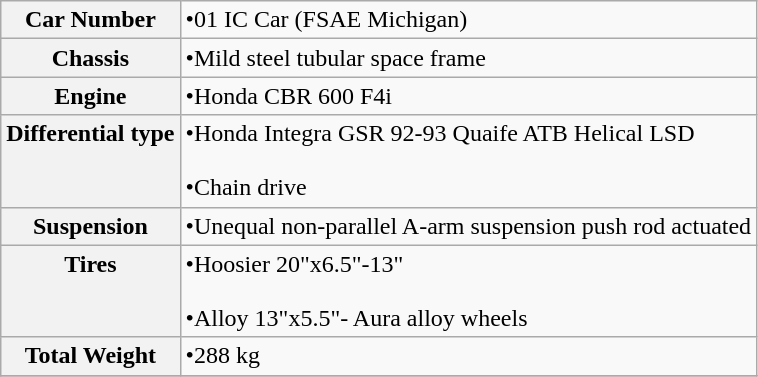<table class="wikitable">
<tr style="vertical-align: top">
<th>Car Number</th>
<td>•01 IC Car (FSAE Michigan)</td>
</tr>
<tr style="vertical-align: top">
<th>Chassis</th>
<td>•Mild steel tubular space frame <br></td>
</tr>
<tr style="vertical-align: top">
<th>Engine</th>
<td>•Honda CBR 600 F4i<br></td>
</tr>
<tr style="vertical-align: top">
<th>Differential type</th>
<td>•Honda Integra GSR 92-93 Quaife ATB Helical LSD<br><br>•Chain drive</td>
</tr>
<tr style="vertical-align: top">
<th>Suspension</th>
<td>•Unequal non-parallel A-arm suspension push rod actuated<br></td>
</tr>
<tr style="vertical-align: top">
<th>Tires</th>
<td>•Hoosier 20"x6.5"-13"<br><br>•Alloy 13"x5.5"- Aura alloy wheels</td>
</tr>
<tr style="vertical-align: top">
<th>Total Weight</th>
<td>•288 kg</td>
</tr>
<tr style="vertical-align: top">
</tr>
</table>
